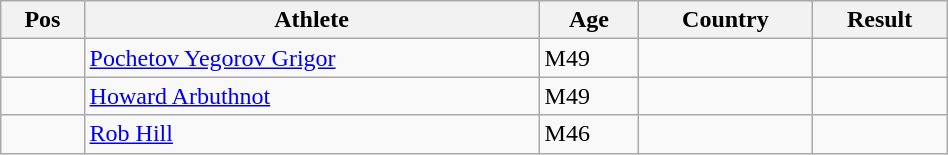<table class="wikitable"  style="text-align:center; width:50%;">
<tr>
<th>Pos</th>
<th>Athlete</th>
<th>Age</th>
<th>Country</th>
<th>Result</th>
</tr>
<tr>
<td align=center></td>
<td align=left><a href='#'>Pochetov Yegorov Grigor</a></td>
<td align=left>M49</td>
<td align=left></td>
<td></td>
</tr>
<tr>
<td align=center></td>
<td align=left><a href='#'>Howard Arbuthnot</a></td>
<td align=left>M49</td>
<td align=left></td>
<td></td>
</tr>
<tr>
<td align=center></td>
<td align=left><a href='#'>Rob Hill</a></td>
<td align=left>M46</td>
<td align=left></td>
<td></td>
</tr>
</table>
